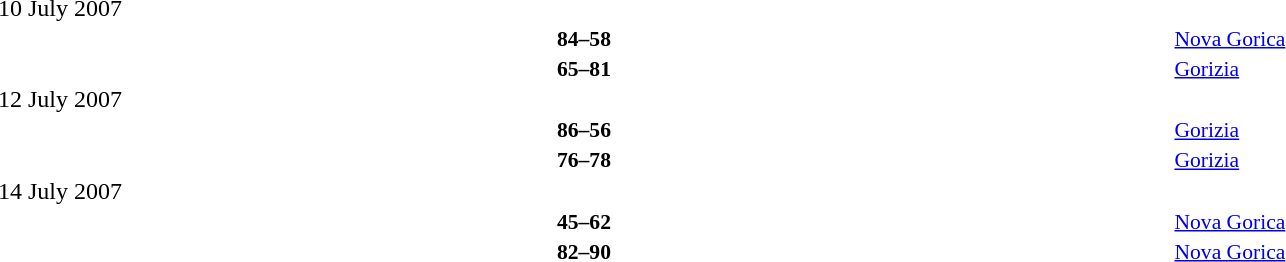<table style="width:100%;" cellspacing="1">
<tr>
<th width=25%></th>
<th width=3%></th>
<th width=6%></th>
<th width=3%></th>
<th width=25%></th>
</tr>
<tr>
<td>10 July 2007</td>
</tr>
<tr style=font-size:90%>
<td align=right><strong></strong></td>
<td></td>
<td align=center><strong>84–58</strong></td>
<td></td>
<td><strong></strong></td>
<td><a href='#'>Nova Gorica</a></td>
</tr>
<tr style=font-size:90%>
<td align=right><strong></strong></td>
<td></td>
<td align=center><strong>65–81</strong></td>
<td></td>
<td><strong></strong></td>
<td><a href='#'>Gorizia</a></td>
</tr>
<tr>
<td>12 July 2007</td>
</tr>
<tr style=font-size:90%>
<td align=right><strong></strong></td>
<td></td>
<td align=center><strong>86–56</strong></td>
<td></td>
<td><strong></strong></td>
<td><a href='#'>Gorizia</a></td>
</tr>
<tr style=font-size:90%>
<td align=right><strong></strong></td>
<td></td>
<td align=center><strong>76–78</strong></td>
<td></td>
<td><strong></strong></td>
<td><a href='#'>Gorizia</a></td>
</tr>
<tr>
<td>14 July 2007</td>
</tr>
<tr style=font-size:90%>
<td align=right><strong></strong></td>
<td></td>
<td align=center><strong>45–62</strong></td>
<td></td>
<td><strong></strong></td>
<td><a href='#'>Nova Gorica</a></td>
</tr>
<tr style=font-size:90%>
<td align=right><strong></strong></td>
<td></td>
<td align=center><strong>82–90</strong></td>
<td></td>
<td><strong></strong></td>
<td><a href='#'>Nova Gorica</a></td>
</tr>
</table>
